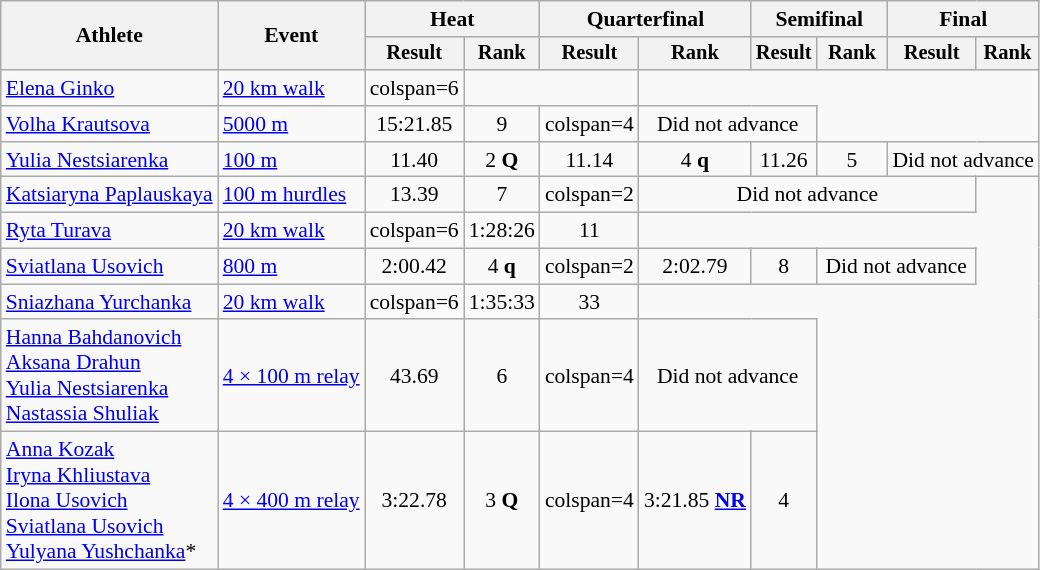<table class=wikitable style="font-size:90%">
<tr>
<th rowspan="2">Athlete</th>
<th rowspan="2">Event</th>
<th colspan="2">Heat</th>
<th colspan="2">Quarterfinal</th>
<th colspan="2">Semifinal</th>
<th colspan="2">Final</th>
</tr>
<tr style="font-size:95%">
<th>Result</th>
<th>Rank</th>
<th>Result</th>
<th>Rank</th>
<th>Result</th>
<th>Rank</th>
<th>Result</th>
<th>Rank</th>
</tr>
<tr align=center>
<td align=left><a href='#'>Elena Ginko</a></td>
<td align=left><a href='#'>20 km walk</a></td>
<td>colspan=6 </td>
<td colspan=2></td>
</tr>
<tr align=center>
<td align=left><a href='#'>Volha Krautsova</a></td>
<td align=left><a href='#'>5000 m</a></td>
<td>15:21.85</td>
<td>9</td>
<td>colspan=4 </td>
<td colspan=2>Did not advance</td>
</tr>
<tr align=center>
<td align=left><a href='#'>Yulia Nestsiarenka</a></td>
<td align=left><a href='#'>100 m</a></td>
<td>11.40</td>
<td>2 <strong>Q</strong></td>
<td>11.14</td>
<td>4 <strong>q</strong></td>
<td>11.26</td>
<td>5</td>
<td colspan=2>Did not advance</td>
</tr>
<tr align=center>
<td align=left><a href='#'>Katsiaryna Paplauskaya</a></td>
<td align=left><a href='#'>100 m hurdles</a></td>
<td>13.39</td>
<td>7</td>
<td>colspan=2 </td>
<td colspan=4>Did not advance</td>
</tr>
<tr align=center>
<td align=left><a href='#'>Ryta Turava</a></td>
<td align=left><a href='#'>20 km walk</a></td>
<td>colspan=6 </td>
<td>1:28:26</td>
<td>11</td>
</tr>
<tr align=center>
<td align=left><a href='#'>Sviatlana Usovich</a></td>
<td align=left><a href='#'>800 m</a></td>
<td>2:00.42</td>
<td>4 <strong>q</strong></td>
<td>colspan=2 </td>
<td>2:02.79</td>
<td>8</td>
<td colspan=2>Did not advance</td>
</tr>
<tr align=center>
<td align=left><a href='#'>Sniazhana Yurchanka</a></td>
<td align=left><a href='#'>20 km walk</a></td>
<td>colspan=6 </td>
<td>1:35:33</td>
<td>33</td>
</tr>
<tr align=center>
<td align=left><a href='#'>Hanna Bahdanovich</a><br><a href='#'>Aksana Drahun</a><br><a href='#'>Yulia Nestsiarenka</a><br><a href='#'>Nastassia Shuliak</a></td>
<td align=left><a href='#'>4 × 100 m relay</a></td>
<td>43.69</td>
<td>6</td>
<td>colspan=4 </td>
<td colspan=2>Did not advance</td>
</tr>
<tr align=center>
<td align=left><a href='#'>Anna Kozak</a><br><a href='#'>Iryna Khliustava</a><br><a href='#'>Ilona Usovich</a><br><a href='#'>Sviatlana Usovich</a><br><a href='#'>Yulyana Yushchanka</a>*</td>
<td align=left><a href='#'>4 × 400 m relay</a></td>
<td>3:22.78</td>
<td>3 <strong>Q</strong></td>
<td>colspan=4 </td>
<td>3:21.85 <strong><a href='#'>NR</a></strong></td>
<td>4</td>
</tr>
</table>
